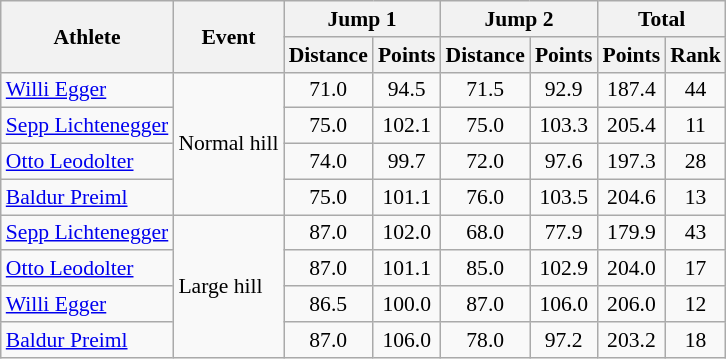<table class="wikitable" style="font-size:90%">
<tr>
<th rowspan="2">Athlete</th>
<th rowspan="2">Event</th>
<th colspan="2">Jump 1</th>
<th colspan="2">Jump 2</th>
<th colspan="2">Total</th>
</tr>
<tr>
<th>Distance</th>
<th>Points</th>
<th>Distance</th>
<th>Points</th>
<th>Points</th>
<th>Rank</th>
</tr>
<tr>
<td><a href='#'>Willi Egger</a></td>
<td rowspan="4">Normal hill</td>
<td align="center">71.0</td>
<td align="center">94.5</td>
<td align="center">71.5</td>
<td align="center">92.9</td>
<td align="center">187.4</td>
<td align="center">44</td>
</tr>
<tr>
<td><a href='#'>Sepp Lichtenegger</a></td>
<td align="center">75.0</td>
<td align="center">102.1</td>
<td align="center">75.0</td>
<td align="center">103.3</td>
<td align="center">205.4</td>
<td align="center">11</td>
</tr>
<tr>
<td><a href='#'>Otto Leodolter</a></td>
<td align="center">74.0</td>
<td align="center">99.7</td>
<td align="center">72.0</td>
<td align="center">97.6</td>
<td align="center">197.3</td>
<td align="center">28</td>
</tr>
<tr>
<td><a href='#'>Baldur Preiml</a></td>
<td align="center">75.0</td>
<td align="center">101.1</td>
<td align="center">76.0</td>
<td align="center">103.5</td>
<td align="center">204.6</td>
<td align="center">13</td>
</tr>
<tr>
<td><a href='#'>Sepp Lichtenegger</a></td>
<td rowspan="4">Large hill</td>
<td align="center">87.0</td>
<td align="center">102.0</td>
<td align="center">68.0</td>
<td align="center">77.9</td>
<td align="center">179.9</td>
<td align="center">43</td>
</tr>
<tr>
<td><a href='#'>Otto Leodolter</a></td>
<td align="center">87.0</td>
<td align="center">101.1</td>
<td align="center">85.0</td>
<td align="center">102.9</td>
<td align="center">204.0</td>
<td align="center">17</td>
</tr>
<tr>
<td><a href='#'>Willi Egger</a></td>
<td align="center">86.5</td>
<td align="center">100.0</td>
<td align="center">87.0</td>
<td align="center">106.0</td>
<td align="center">206.0</td>
<td align="center">12</td>
</tr>
<tr>
<td><a href='#'>Baldur Preiml</a></td>
<td align="center">87.0</td>
<td align="center">106.0</td>
<td align="center">78.0</td>
<td align="center">97.2</td>
<td align="center">203.2</td>
<td align="center">18</td>
</tr>
</table>
